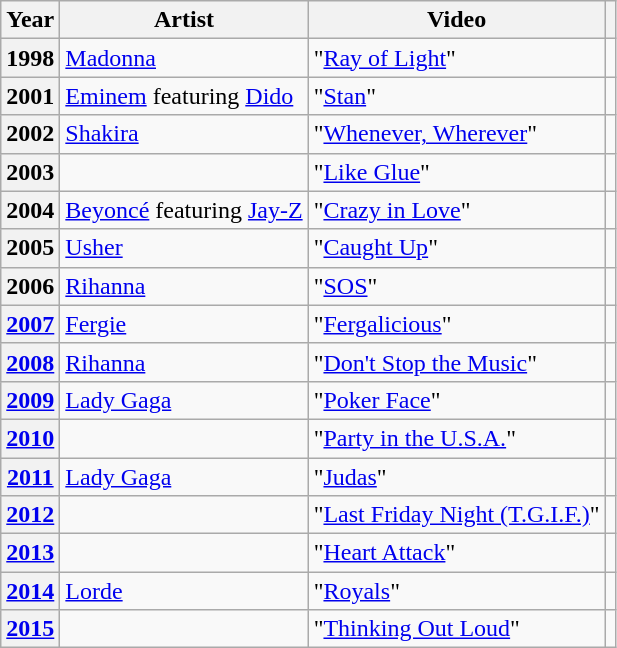<table class="wikitable plainrowheaders sortable">
<tr>
<th scope="col">Year</th>
<th scope="col">Artist</th>
<th scope="col">Video</th>
<th scope="col" class="unsortable"></th>
</tr>
<tr>
<th scope="row">1998</th>
<td><a href='#'>Madonna</a></td>
<td>"<a href='#'>Ray of Light</a>"</td>
<td></td>
</tr>
<tr>
<th scope="row">2001</th>
<td><a href='#'>Eminem</a> featuring <a href='#'>Dido</a></td>
<td>"<a href='#'>Stan</a>"</td>
<td></td>
</tr>
<tr>
<th scope="row">2002</th>
<td><a href='#'>Shakira</a></td>
<td>"<a href='#'>Whenever, Wherever</a>"</td>
<td></td>
</tr>
<tr>
<th scope="row">2003</th>
<td></td>
<td>"<a href='#'>Like Glue</a>"</td>
<td></td>
</tr>
<tr>
<th scope="row">2004</th>
<td><a href='#'>Beyoncé</a> featuring <a href='#'>Jay-Z</a></td>
<td>"<a href='#'>Crazy in Love</a>"</td>
<td></td>
</tr>
<tr>
<th scope="row">2005</th>
<td><a href='#'>Usher</a></td>
<td>"<a href='#'>Caught Up</a>"</td>
<td></td>
</tr>
<tr>
<th scope="row">2006</th>
<td><a href='#'>Rihanna</a></td>
<td>"<a href='#'>SOS</a>"</td>
<td></td>
</tr>
<tr>
<th scope="row"><a href='#'>2007</a></th>
<td><a href='#'>Fergie</a></td>
<td>"<a href='#'>Fergalicious</a>"</td>
<td></td>
</tr>
<tr>
<th scope="row"><a href='#'>2008</a></th>
<td><a href='#'>Rihanna</a></td>
<td>"<a href='#'>Don't Stop the Music</a>"</td>
<td></td>
</tr>
<tr>
<th scope="row"><a href='#'>2009</a></th>
<td><a href='#'>Lady Gaga</a></td>
<td>"<a href='#'>Poker Face</a>"</td>
<td></td>
</tr>
<tr>
<th scope="row"><a href='#'>2010</a></th>
<td></td>
<td>"<a href='#'>Party in the U.S.A.</a>"</td>
<td></td>
</tr>
<tr>
<th scope="row"><a href='#'>2011</a></th>
<td><a href='#'>Lady Gaga</a></td>
<td>"<a href='#'>Judas</a>"</td>
<td></td>
</tr>
<tr>
<th scope="row"><a href='#'>2012</a></th>
<td></td>
<td>"<a href='#'>Last Friday Night (T.G.I.F.)</a>"</td>
<td></td>
</tr>
<tr>
<th scope="row"><a href='#'>2013</a></th>
<td></td>
<td>"<a href='#'>Heart Attack</a>"</td>
<td></td>
</tr>
<tr>
<th scope="row"><a href='#'>2014</a></th>
<td><a href='#'>Lorde</a></td>
<td>"<a href='#'>Royals</a>"</td>
<td></td>
</tr>
<tr>
<th scope="row"><a href='#'>2015</a></th>
<td></td>
<td>"<a href='#'>Thinking Out Loud</a>"</td>
<td></td>
</tr>
</table>
